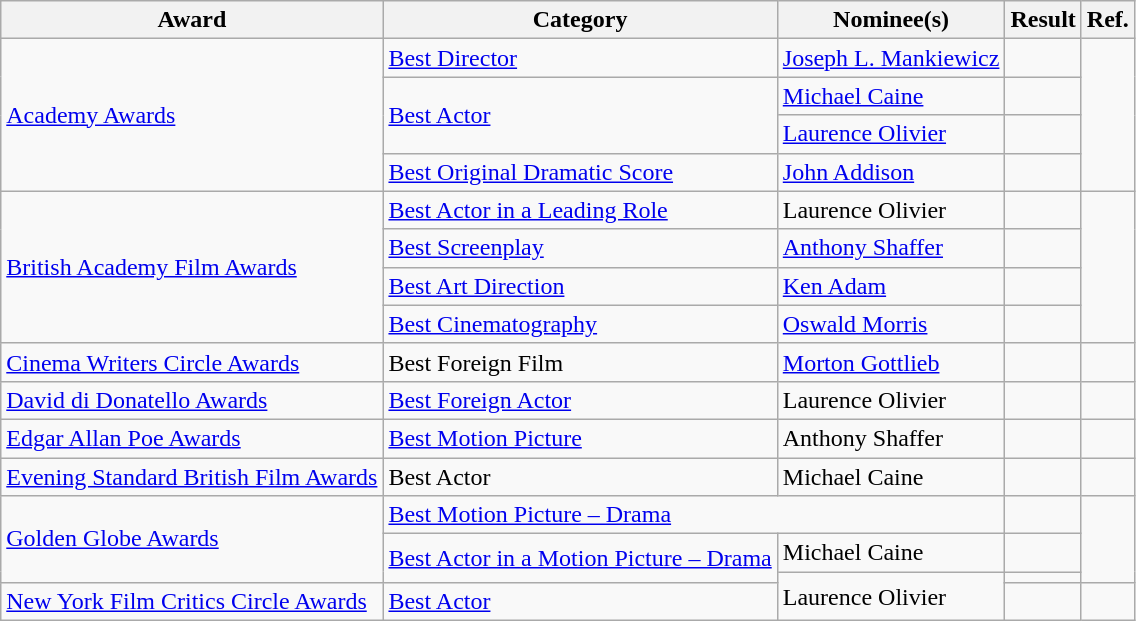<table class="wikitable plainrowheaders">
<tr>
<th>Award</th>
<th>Category</th>
<th>Nominee(s)</th>
<th>Result</th>
<th>Ref.</th>
</tr>
<tr>
<td rowspan="4"><a href='#'>Academy Awards</a></td>
<td><a href='#'>Best Director</a></td>
<td><a href='#'>Joseph L. Mankiewicz</a></td>
<td></td>
<td rowspan="4" align="center"></td>
</tr>
<tr>
<td rowspan="2"><a href='#'>Best Actor</a></td>
<td><a href='#'>Michael Caine</a></td>
<td></td>
</tr>
<tr>
<td><a href='#'>Laurence Olivier</a></td>
<td></td>
</tr>
<tr>
<td><a href='#'>Best Original Dramatic Score</a></td>
<td><a href='#'>John Addison</a></td>
<td></td>
</tr>
<tr>
<td rowspan="4"><a href='#'>British Academy Film Awards</a></td>
<td><a href='#'>Best Actor in a Leading Role</a></td>
<td>Laurence Olivier</td>
<td></td>
<td rowspan="4" align="center"></td>
</tr>
<tr>
<td><a href='#'>Best Screenplay</a></td>
<td><a href='#'>Anthony Shaffer</a></td>
<td></td>
</tr>
<tr>
<td><a href='#'>Best Art Direction</a></td>
<td><a href='#'>Ken Adam</a></td>
<td></td>
</tr>
<tr>
<td><a href='#'>Best Cinematography</a></td>
<td><a href='#'>Oswald Morris</a></td>
<td></td>
</tr>
<tr>
<td><a href='#'>Cinema Writers Circle Awards</a></td>
<td>Best Foreign Film</td>
<td><a href='#'>Morton Gottlieb</a></td>
<td></td>
<td align="center"></td>
</tr>
<tr>
<td><a href='#'>David di Donatello Awards</a></td>
<td><a href='#'>Best Foreign Actor</a></td>
<td>Laurence Olivier</td>
<td></td>
<td align="center"></td>
</tr>
<tr>
<td><a href='#'>Edgar Allan Poe Awards</a></td>
<td><a href='#'>Best Motion Picture</a></td>
<td>Anthony Shaffer</td>
<td></td>
<td align="center"></td>
</tr>
<tr>
<td><a href='#'>Evening Standard British Film Awards</a></td>
<td>Best Actor</td>
<td>Michael Caine</td>
<td></td>
<td align="center"></td>
</tr>
<tr>
<td rowspan="3"><a href='#'>Golden Globe Awards</a></td>
<td colspan="2"><a href='#'>Best Motion Picture – Drama</a></td>
<td></td>
<td rowspan="3" align="center"></td>
</tr>
<tr>
<td rowspan="2"><a href='#'>Best Actor in a Motion Picture – Drama</a></td>
<td>Michael Caine</td>
<td></td>
</tr>
<tr>
<td rowspan="2">Laurence Olivier</td>
<td></td>
</tr>
<tr>
<td><a href='#'>New York Film Critics Circle Awards</a></td>
<td><a href='#'>Best Actor</a></td>
<td></td>
<td align="center"></td>
</tr>
</table>
